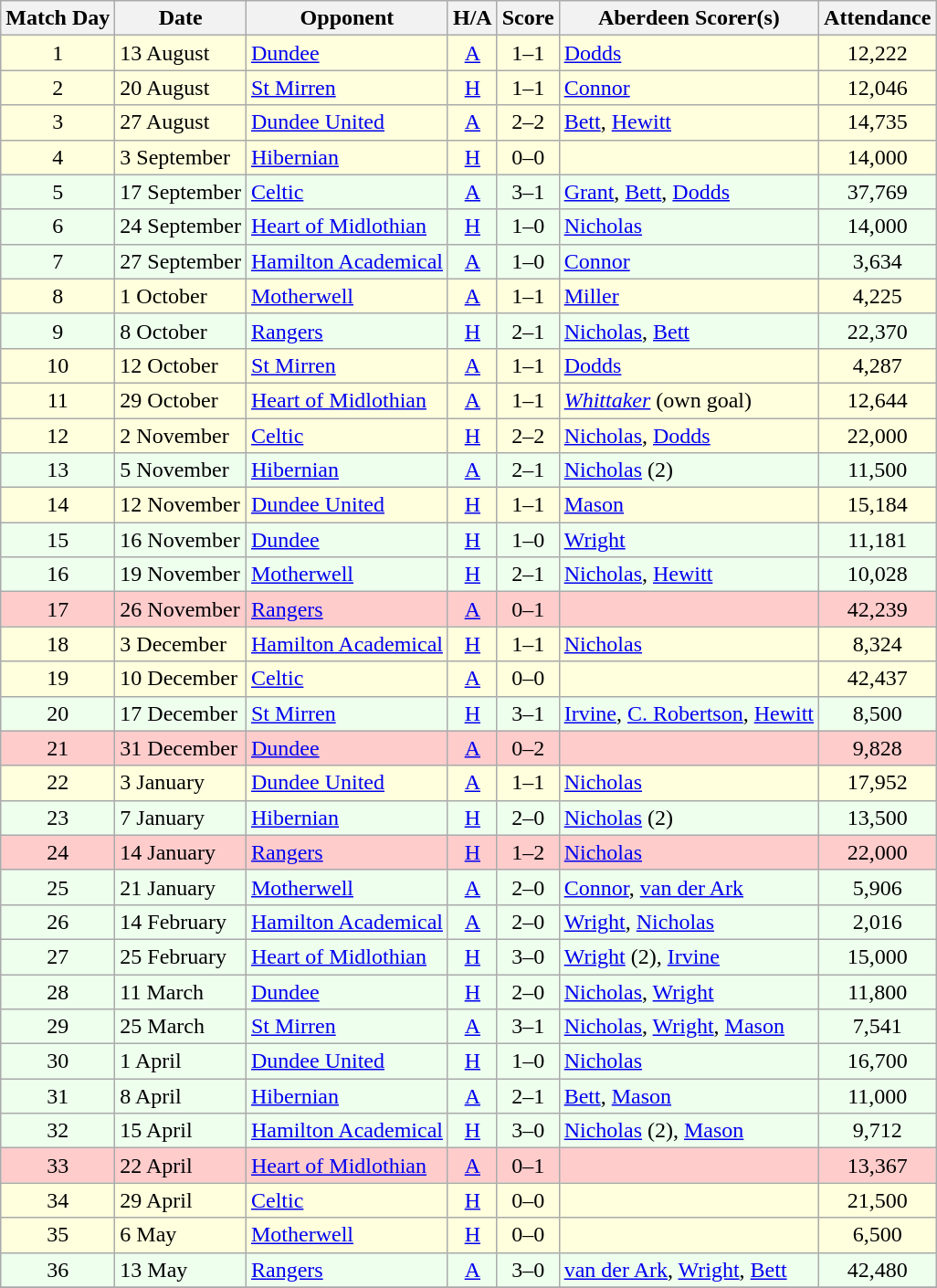<table class="wikitable" style="text-align:center">
<tr>
<th>Match Day</th>
<th>Date</th>
<th>Opponent</th>
<th>H/A</th>
<th>Score</th>
<th>Aberdeen Scorer(s)</th>
<th>Attendance</th>
</tr>
<tr bgcolor=#FFFFDD>
<td>1</td>
<td align=left>13 August</td>
<td align=left><a href='#'>Dundee</a></td>
<td><a href='#'>A</a></td>
<td>1–1</td>
<td align=left><a href='#'>Dodds</a></td>
<td>12,222</td>
</tr>
<tr bgcolor=#FFFFDD>
<td>2</td>
<td align=left>20 August</td>
<td align=left><a href='#'>St Mirren</a></td>
<td><a href='#'>H</a></td>
<td>1–1</td>
<td align=left><a href='#'>Connor</a></td>
<td>12,046</td>
</tr>
<tr bgcolor=#FFFFDD>
<td>3</td>
<td align=left>27 August</td>
<td align=left><a href='#'>Dundee United</a></td>
<td><a href='#'>A</a></td>
<td>2–2</td>
<td align=left><a href='#'>Bett</a>, <a href='#'>Hewitt</a></td>
<td>14,735</td>
</tr>
<tr bgcolor=#FFFFDD>
<td>4</td>
<td align=left>3 September</td>
<td align=left><a href='#'>Hibernian</a></td>
<td><a href='#'>H</a></td>
<td>0–0</td>
<td align=left></td>
<td>14,000</td>
</tr>
<tr bgcolor=#EEFFEE>
<td>5</td>
<td align=left>17 September</td>
<td align=left><a href='#'>Celtic</a></td>
<td><a href='#'>A</a></td>
<td>3–1</td>
<td align=left><a href='#'>Grant</a>, <a href='#'>Bett</a>, <a href='#'>Dodds</a></td>
<td>37,769</td>
</tr>
<tr bgcolor=#EEFFEE>
<td>6</td>
<td align=left>24 September</td>
<td align=left><a href='#'>Heart of Midlothian</a></td>
<td><a href='#'>H</a></td>
<td>1–0</td>
<td align=left><a href='#'>Nicholas</a></td>
<td>14,000</td>
</tr>
<tr bgcolor=#EEFFEE>
<td>7</td>
<td align=left>27 September</td>
<td align=left><a href='#'>Hamilton Academical</a></td>
<td><a href='#'>A</a></td>
<td>1–0</td>
<td align=left><a href='#'>Connor</a></td>
<td>3,634</td>
</tr>
<tr bgcolor=#FFFFDD>
<td>8</td>
<td align=left>1 October</td>
<td align=left><a href='#'>Motherwell</a></td>
<td><a href='#'>A</a></td>
<td>1–1</td>
<td align=left><a href='#'>Miller</a></td>
<td>4,225</td>
</tr>
<tr bgcolor=#EEFFEE>
<td>9</td>
<td align=left>8 October</td>
<td align=left><a href='#'>Rangers</a></td>
<td><a href='#'>H</a></td>
<td>2–1</td>
<td align=left><a href='#'>Nicholas</a>, <a href='#'>Bett</a></td>
<td>22,370</td>
</tr>
<tr bgcolor=#FFFFDD>
<td>10</td>
<td align=left>12 October</td>
<td align=left><a href='#'>St Mirren</a></td>
<td><a href='#'>A</a></td>
<td>1–1</td>
<td align=left><a href='#'>Dodds</a></td>
<td>4,287</td>
</tr>
<tr bgcolor=#FFFFDD>
<td>11</td>
<td align=left>29 October</td>
<td align=left><a href='#'>Heart of Midlothian</a></td>
<td><a href='#'>A</a></td>
<td>1–1</td>
<td align=left><em><a href='#'>Whittaker</a></em> (own goal)</td>
<td>12,644</td>
</tr>
<tr bgcolor=#FFFFDD>
<td>12</td>
<td align=left>2 November</td>
<td align=left><a href='#'>Celtic</a></td>
<td><a href='#'>H</a></td>
<td>2–2</td>
<td align=left><a href='#'>Nicholas</a>, <a href='#'>Dodds</a></td>
<td>22,000</td>
</tr>
<tr bgcolor=#EEFFEE>
<td>13</td>
<td align=left>5 November</td>
<td align=left><a href='#'>Hibernian</a></td>
<td><a href='#'>A</a></td>
<td>2–1</td>
<td align=left><a href='#'>Nicholas</a> (2)</td>
<td>11,500</td>
</tr>
<tr bgcolor=#FFFFDD>
<td>14</td>
<td align=left>12 November</td>
<td align=left><a href='#'>Dundee United</a></td>
<td><a href='#'>H</a></td>
<td>1–1</td>
<td align=left><a href='#'>Mason</a></td>
<td>15,184</td>
</tr>
<tr bgcolor=#EEFFEE>
<td>15</td>
<td align=left>16 November</td>
<td align=left><a href='#'>Dundee</a></td>
<td><a href='#'>H</a></td>
<td>1–0</td>
<td align=left><a href='#'>Wright</a></td>
<td>11,181</td>
</tr>
<tr bgcolor=#EEFFEE>
<td>16</td>
<td align=left>19 November</td>
<td align=left><a href='#'>Motherwell</a></td>
<td><a href='#'>H</a></td>
<td>2–1</td>
<td align=left><a href='#'>Nicholas</a>, <a href='#'>Hewitt</a></td>
<td>10,028</td>
</tr>
<tr bgcolor=#FFCCCC>
<td>17</td>
<td align=left>26 November</td>
<td align=left><a href='#'>Rangers</a></td>
<td><a href='#'>A</a></td>
<td>0–1</td>
<td align=left></td>
<td>42,239</td>
</tr>
<tr bgcolor=#FFFFDD>
<td>18</td>
<td align=left>3 December</td>
<td align=left><a href='#'>Hamilton Academical</a></td>
<td><a href='#'>H</a></td>
<td>1–1</td>
<td align=left><a href='#'>Nicholas</a></td>
<td>8,324</td>
</tr>
<tr bgcolor=#FFFFDD>
<td>19</td>
<td align=left>10 December</td>
<td align=left><a href='#'>Celtic</a></td>
<td><a href='#'>A</a></td>
<td>0–0</td>
<td align=left></td>
<td>42,437</td>
</tr>
<tr bgcolor=#EEFFEE>
<td>20</td>
<td align=left>17 December</td>
<td align=left><a href='#'>St Mirren</a></td>
<td><a href='#'>H</a></td>
<td>3–1</td>
<td align=left><a href='#'>Irvine</a>, <a href='#'>C. Robertson</a>, <a href='#'>Hewitt</a></td>
<td>8,500</td>
</tr>
<tr bgcolor=#FFCCCC>
<td>21</td>
<td align=left>31 December</td>
<td align=left><a href='#'>Dundee</a></td>
<td><a href='#'>A</a></td>
<td>0–2</td>
<td align=left></td>
<td>9,828</td>
</tr>
<tr bgcolor=#FFFFDD>
<td>22</td>
<td align=left>3 January</td>
<td align=left><a href='#'>Dundee United</a></td>
<td><a href='#'>A</a></td>
<td>1–1</td>
<td align=left><a href='#'>Nicholas</a></td>
<td>17,952</td>
</tr>
<tr bgcolor=#EEFFEE>
<td>23</td>
<td align=left>7 January</td>
<td align=left><a href='#'>Hibernian</a></td>
<td><a href='#'>H</a></td>
<td>2–0</td>
<td align=left><a href='#'>Nicholas</a> (2)</td>
<td>13,500</td>
</tr>
<tr bgcolor=#FFCCCC>
<td>24</td>
<td align=left>14 January</td>
<td align=left><a href='#'>Rangers</a></td>
<td><a href='#'>H</a></td>
<td>1–2</td>
<td align=left><a href='#'>Nicholas</a></td>
<td>22,000</td>
</tr>
<tr bgcolor=#EEFFEE>
<td>25</td>
<td align=left>21 January</td>
<td align=left><a href='#'>Motherwell</a></td>
<td><a href='#'>A</a></td>
<td>2–0</td>
<td align=left><a href='#'>Connor</a>, <a href='#'>van der Ark</a></td>
<td>5,906</td>
</tr>
<tr bgcolor=#EEFFEE>
<td>26</td>
<td align=left>14 February</td>
<td align=left><a href='#'>Hamilton Academical</a></td>
<td><a href='#'>A</a></td>
<td>2–0</td>
<td align=left><a href='#'>Wright</a>, <a href='#'>Nicholas</a></td>
<td>2,016</td>
</tr>
<tr bgcolor=#EEFFEE>
<td>27</td>
<td align=left>25 February</td>
<td align=left><a href='#'>Heart of Midlothian</a></td>
<td><a href='#'>H</a></td>
<td>3–0</td>
<td align=left><a href='#'>Wright</a> (2), <a href='#'>Irvine</a></td>
<td>15,000</td>
</tr>
<tr bgcolor=#EEFFEE>
<td>28</td>
<td align=left>11 March</td>
<td align=left><a href='#'>Dundee</a></td>
<td><a href='#'>H</a></td>
<td>2–0</td>
<td align=left><a href='#'>Nicholas</a>, <a href='#'>Wright</a></td>
<td>11,800</td>
</tr>
<tr bgcolor=#EEFFEE>
<td>29</td>
<td align=left>25 March</td>
<td align=left><a href='#'>St Mirren</a></td>
<td><a href='#'>A</a></td>
<td>3–1</td>
<td align=left><a href='#'>Nicholas</a>, <a href='#'>Wright</a>, <a href='#'>Mason</a></td>
<td>7,541</td>
</tr>
<tr bgcolor=#EEFFEE>
<td>30</td>
<td align=left>1 April</td>
<td align=left><a href='#'>Dundee United</a></td>
<td><a href='#'>H</a></td>
<td>1–0</td>
<td align=left><a href='#'>Nicholas</a></td>
<td>16,700</td>
</tr>
<tr bgcolor=#EEFFEE>
<td>31</td>
<td align=left>8 April</td>
<td align=left><a href='#'>Hibernian</a></td>
<td><a href='#'>A</a></td>
<td>2–1</td>
<td align=left><a href='#'>Bett</a>, <a href='#'>Mason</a></td>
<td>11,000</td>
</tr>
<tr bgcolor=#EEFFEE>
<td>32</td>
<td align=left>15 April</td>
<td align=left><a href='#'>Hamilton Academical</a></td>
<td><a href='#'>H</a></td>
<td>3–0</td>
<td align=left><a href='#'>Nicholas</a> (2), <a href='#'>Mason</a></td>
<td>9,712</td>
</tr>
<tr bgcolor=#FFCCCC>
<td>33</td>
<td align=left>22 April</td>
<td align=left><a href='#'>Heart of Midlothian</a></td>
<td><a href='#'>A</a></td>
<td>0–1</td>
<td align=left></td>
<td>13,367</td>
</tr>
<tr bgcolor=#FFFFDD>
<td>34</td>
<td align=left>29 April</td>
<td align=left><a href='#'>Celtic</a></td>
<td><a href='#'>H</a></td>
<td>0–0</td>
<td align=left></td>
<td>21,500</td>
</tr>
<tr bgcolor=#FFFFDD>
<td>35</td>
<td align=left>6 May</td>
<td align=left><a href='#'>Motherwell</a></td>
<td><a href='#'>H</a></td>
<td>0–0</td>
<td align=left></td>
<td>6,500</td>
</tr>
<tr bgcolor=#EEFFEE>
<td>36</td>
<td align=left>13 May</td>
<td align=left><a href='#'>Rangers</a></td>
<td><a href='#'>A</a></td>
<td>3–0</td>
<td align=left><a href='#'>van der Ark</a>, <a href='#'>Wright</a>, <a href='#'>Bett</a></td>
<td>42,480</td>
</tr>
<tr>
</tr>
</table>
